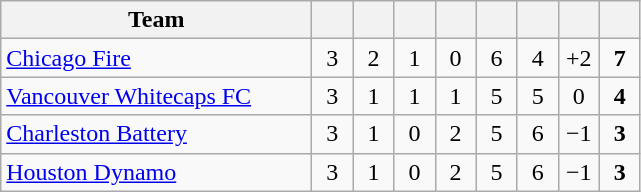<table class="wikitable" style="text-align: center;">
<tr>
<th width="200">Team</th>
<th width="20"></th>
<th width="20"></th>
<th width="20"></th>
<th width="20"></th>
<th width="20"></th>
<th width="20"></th>
<th width="20"></th>
<th width="20"></th>
</tr>
<tr>
<td style="text-align:left;"><a href='#'>Chicago Fire</a></td>
<td>3</td>
<td>2</td>
<td>1</td>
<td>0</td>
<td>6</td>
<td>4</td>
<td>+2</td>
<td><strong>7</strong></td>
</tr>
<tr>
<td style="text-align:left;"><a href='#'>Vancouver Whitecaps FC</a></td>
<td>3</td>
<td>1</td>
<td>1</td>
<td>1</td>
<td>5</td>
<td>5</td>
<td>0</td>
<td><strong>4</strong></td>
</tr>
<tr>
<td style="text-align:left;"><a href='#'>Charleston Battery</a></td>
<td>3</td>
<td>1</td>
<td>0</td>
<td>2</td>
<td>5</td>
<td>6</td>
<td>−1</td>
<td><strong>3</strong></td>
</tr>
<tr>
<td style="text-align:left;"><a href='#'>Houston Dynamo</a></td>
<td>3</td>
<td>1</td>
<td>0</td>
<td>2</td>
<td>5</td>
<td>6</td>
<td>−1</td>
<td><strong>3</strong></td>
</tr>
</table>
